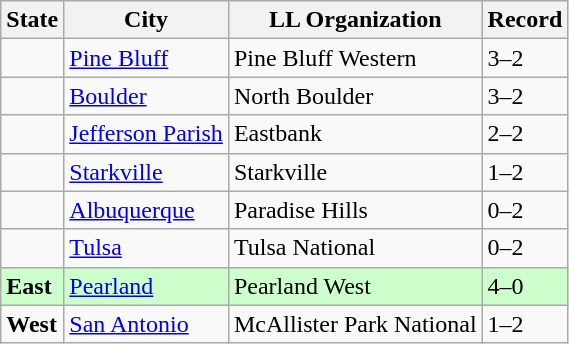<table class="wikitable">
<tr>
<th>State</th>
<th>City</th>
<th>LL Organization</th>
<th>Record</th>
</tr>
<tr>
<td><strong></strong></td>
<td><a href='#'>Pine Bluff</a></td>
<td>Pine Bluff Western</td>
<td>3–2</td>
</tr>
<tr>
<td><strong></strong></td>
<td><a href='#'>Boulder</a></td>
<td>North Boulder</td>
<td>3–2</td>
</tr>
<tr>
<td><strong></strong></td>
<td><a href='#'>Jefferson Parish</a></td>
<td>Eastbank</td>
<td>2–2</td>
</tr>
<tr>
<td><strong></strong></td>
<td><a href='#'>Starkville</a></td>
<td>Starkville</td>
<td>1–2</td>
</tr>
<tr>
<td><strong></strong></td>
<td><a href='#'>Albuquerque</a></td>
<td>Paradise Hills</td>
<td>0–2</td>
</tr>
<tr>
<td><strong></strong></td>
<td><a href='#'>Tulsa</a></td>
<td>Tulsa National</td>
<td>0–2</td>
</tr>
<tr bgcolor=ccffcc>
<td><strong> East</strong></td>
<td><a href='#'>Pearland</a></td>
<td>Pearland West</td>
<td>4–0</td>
</tr>
<tr>
<td><strong> West</strong></td>
<td><a href='#'>San Antonio</a></td>
<td>McAllister Park National</td>
<td>1–2</td>
</tr>
</table>
